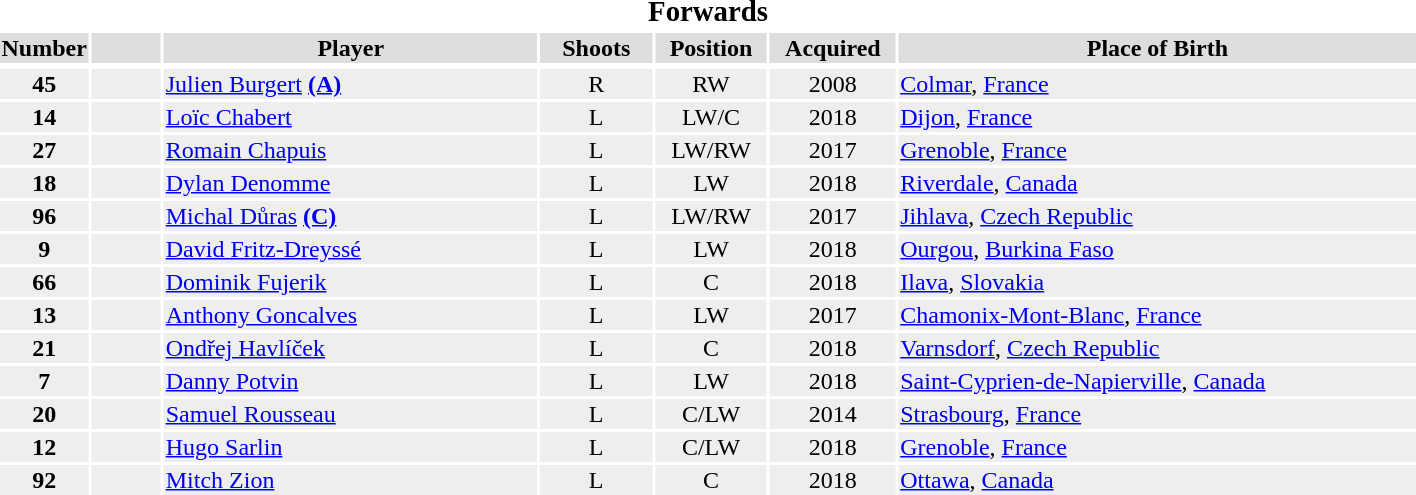<table width=75%>
<tr>
<th colspan=7><big>Forwards</big></th>
</tr>
<tr bgcolor="#dddddd">
<th width=5%>Number</th>
<th width=5%></th>
<th !width=15%>Player</th>
<th width=8%>Shoots</th>
<th width=8%>Position</th>
<th width=9%>Acquired</th>
<th width=37%>Place of Birth</th>
</tr>
<tr>
</tr>
<tr bgcolor="#eeeeee">
<td align=center><strong>45</strong></td>
<td align=center></td>
<td><a href='#'>Julien Burgert</a> <a href='#'><strong>(A)</strong></a></td>
<td align=center>R</td>
<td align=center>RW</td>
<td align=center>2008</td>
<td><a href='#'>Colmar</a>, <a href='#'>France</a></td>
</tr>
<tr bgcolor="#eeeeee">
<td align=center><strong>14</strong></td>
<td align=center></td>
<td><a href='#'>Loïc Chabert</a></td>
<td align=center>L</td>
<td align=center>LW/C</td>
<td align=center>2018</td>
<td><a href='#'>Dijon</a>, <a href='#'>France</a></td>
</tr>
<tr bgcolor="#eeeeee">
<td align=center><strong>27</strong></td>
<td align=center></td>
<td><a href='#'>Romain Chapuis</a></td>
<td align=center>L</td>
<td align=center>LW/RW</td>
<td align=center>2017</td>
<td><a href='#'>Grenoble</a>, <a href='#'>France</a></td>
</tr>
<tr bgcolor="#eeeeee">
<td align=center><strong>18</strong></td>
<td align=center></td>
<td><a href='#'>Dylan Denomme</a></td>
<td align=center>L</td>
<td align=center>LW</td>
<td align=center>2018</td>
<td><a href='#'>Riverdale</a>, <a href='#'>Canada</a></td>
</tr>
<tr bgcolor="#eeeeee">
<td align=center><strong>96</strong></td>
<td align=center></td>
<td><a href='#'>Michal Důras</a> <a href='#'><strong>(C)</strong></a></td>
<td align=center>L</td>
<td align=center>LW/RW</td>
<td align=center>2017</td>
<td><a href='#'>Jihlava</a>, <a href='#'>Czech Republic</a></td>
</tr>
<tr bgcolor="#eeeeee">
<td align=center><strong>9</strong></td>
<td align=center></td>
<td><a href='#'>David Fritz-Dreyssé</a></td>
<td align=center>L</td>
<td align=center>LW</td>
<td align=center>2018</td>
<td><a href='#'>Ourgou</a>, <a href='#'>Burkina Faso</a></td>
</tr>
<tr bgcolor="#eeeeee">
<td align=center><strong>66</strong></td>
<td align=center></td>
<td><a href='#'>Dominik Fujerik</a></td>
<td align=center>L</td>
<td align=center>C</td>
<td align=center>2018</td>
<td><a href='#'>Ilava</a>, <a href='#'>Slovakia</a></td>
</tr>
<tr bgcolor="#eeeeee">
<td align=center><strong>13</strong></td>
<td align=center></td>
<td><a href='#'>Anthony Goncalves</a></td>
<td align=center>L</td>
<td align=center>LW</td>
<td align=center>2017</td>
<td><a href='#'>Chamonix-Mont-Blanc</a>, <a href='#'>France</a></td>
</tr>
<tr bgcolor="#eeeeee">
<td align=center><strong>21</strong></td>
<td align=center></td>
<td><a href='#'>Ondřej Havlíček</a></td>
<td align=center>L</td>
<td align=center>C</td>
<td align=center>2018</td>
<td><a href='#'>Varnsdorf</a>, <a href='#'>Czech Republic</a></td>
</tr>
<tr bgcolor="#eeeeee">
<td align=center><strong>7</strong></td>
<td align=center></td>
<td><a href='#'>Danny Potvin</a></td>
<td align=center>L</td>
<td align=center>LW</td>
<td align=center>2018</td>
<td><a href='#'>Saint-Cyprien-de-Napierville</a>, <a href='#'>Canada</a></td>
</tr>
<tr bgcolor="#eeeeee">
<td align=center><strong>20</strong></td>
<td align=center></td>
<td><a href='#'>Samuel Rousseau</a></td>
<td align=center>L</td>
<td align=center>C/LW</td>
<td align=center>2014</td>
<td><a href='#'>Strasbourg</a>, <a href='#'>France</a></td>
</tr>
<tr bgcolor="#eeeeee">
<td align=center><strong>12</strong></td>
<td align=center></td>
<td><a href='#'>Hugo Sarlin</a></td>
<td align=center>L</td>
<td align=center>C/LW</td>
<td align=center>2018</td>
<td><a href='#'>Grenoble</a>, <a href='#'>France</a></td>
</tr>
<tr bgcolor="#eeeeee">
<td align=center><strong>92</strong></td>
<td align=center></td>
<td><a href='#'>Mitch Zion</a></td>
<td align=center>L</td>
<td align=center>C</td>
<td align=center>2018</td>
<td><a href='#'>Ottawa</a>, <a href='#'>Canada</a></td>
</tr>
</table>
